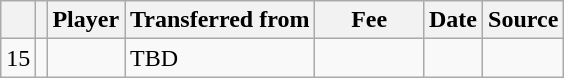<table class="wikitable plainrowheaders sortable">
<tr>
<th></th>
<th></th>
<th scope=col>Player</th>
<th>Transferred from</th>
<th !scope=col; style="width: 65px;">Fee</th>
<th scope=col>Date</th>
<th scope=col>Source</th>
</tr>
<tr>
<td align=center>15</td>
<td align=center></td>
<td></td>
<td>TBD</td>
<td></td>
<td></td>
<td></td>
</tr>
</table>
